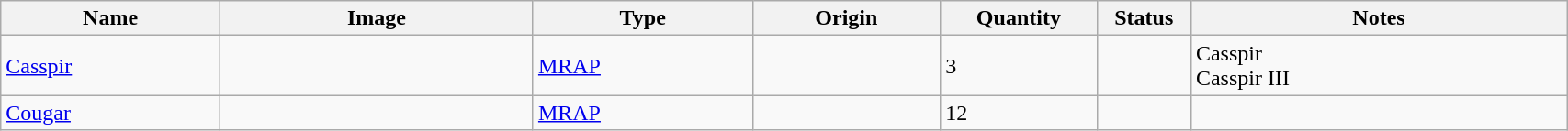<table class="wikitable" style="width:90%;">
<tr>
<th width=14%>Name</th>
<th width=20%>Image</th>
<th width=14%>Type</th>
<th width=12%>Origin</th>
<th width=10%>Quantity</th>
<th width=06%>Status</th>
<th width=24%>Notes</th>
</tr>
<tr>
<td><a href='#'>Casspir</a></td>
<td></td>
<td><a href='#'>MRAP</a></td>
<td><br></td>
<td>3</td>
<td></td>
<td>Casspir<br>Casspir III</td>
</tr>
<tr>
<td><a href='#'>Cougar</a></td>
<td></td>
<td><a href='#'>MRAP</a></td>
<td></td>
<td>12</td>
<td></td>
<td></td>
</tr>
</table>
